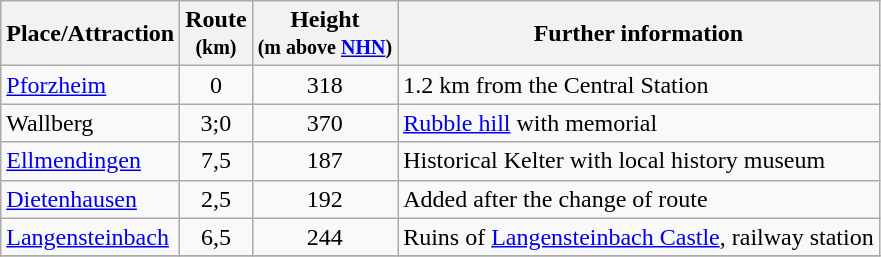<table class="wikitable toptextcells">
<tr class="hintergrundfarbe5">
<th>Place/Attraction</th>
<th>Route <br><small>(km)</small></th>
<th>Height <br><small>(m above <a href='#'>NHN</a>)</small></th>
<th class="unsortable">Further information</th>
</tr>
<tr>
<td><a href='#'>Pforzheim</a></td>
<td style="text-align:center">0</td>
<td style="text-align:center">318</td>
<td>1.2 km from the Central Station</td>
</tr>
<tr>
<td>Wallberg</td>
<td style="text-align:center">3;0</td>
<td style="text-align:center">370</td>
<td><a href='#'>Rubble hill</a> with memorial</td>
</tr>
<tr>
<td><a href='#'>Ellmendingen</a></td>
<td style="text-align:center">7,5</td>
<td style="text-align:center">187</td>
<td>Historical Kelter with local history museum</td>
</tr>
<tr>
<td><a href='#'>Dietenhausen</a></td>
<td style="text-align:center">2,5</td>
<td style="text-align:center">192</td>
<td>Added after the change of route</td>
</tr>
<tr>
<td><a href='#'>Langensteinbach</a></td>
<td style="text-align:center">6,5</td>
<td style="text-align:center">244</td>
<td>Ruins of <a href='#'>Langensteinbach Castle</a>, railway station</td>
</tr>
<tr>
</tr>
</table>
